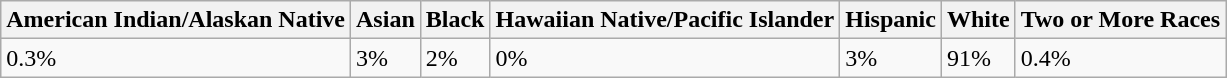<table class="wikitable">
<tr>
<th>American Indian/Alaskan Native</th>
<th>Asian</th>
<th>Black</th>
<th>Hawaiian Native/Pacific Islander</th>
<th>Hispanic</th>
<th>White</th>
<th>Two or More Races</th>
</tr>
<tr>
<td>0.3%</td>
<td>3%</td>
<td>2%</td>
<td>0%</td>
<td>3%</td>
<td>91%</td>
<td>0.4%</td>
</tr>
</table>
